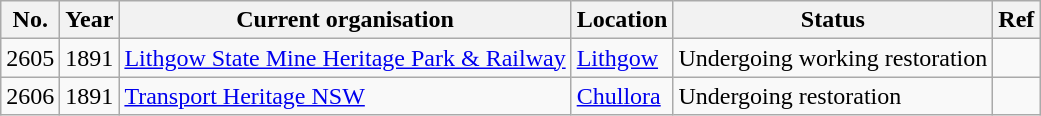<table class="wikitable">
<tr>
<th>No.</th>
<th>Year</th>
<th>Current organisation</th>
<th>Location</th>
<th>Status</th>
<th>Ref</th>
</tr>
<tr>
<td>2605</td>
<td>1891</td>
<td><a href='#'>Lithgow State Mine Heritage Park & Railway</a></td>
<td><a href='#'>Lithgow</a></td>
<td>Undergoing working restoration</td>
<td></td>
</tr>
<tr>
<td>2606</td>
<td>1891</td>
<td><a href='#'>Transport Heritage NSW</a></td>
<td><a href='#'>Chullora</a></td>
<td>Undergoing restoration</td>
<td></td>
</tr>
</table>
